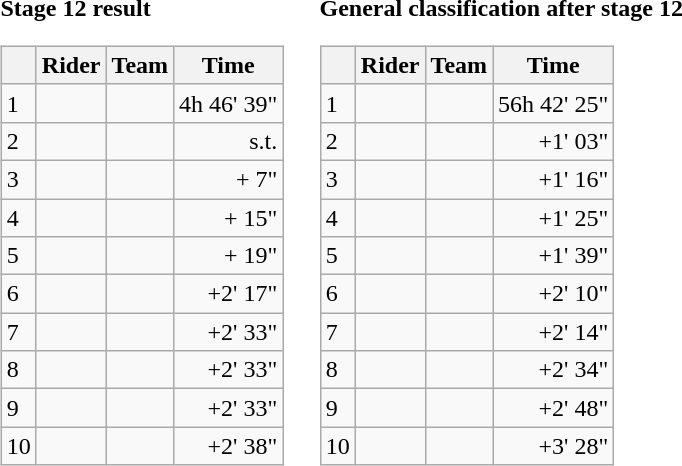<table>
<tr>
<td><strong>Stage 12 result</strong><br><table class="wikitable">
<tr>
<th></th>
<th>Rider</th>
<th>Team</th>
<th>Time</th>
</tr>
<tr>
<td>1</td>
<td> </td>
<td></td>
<td align="right">4h 46' 39"</td>
</tr>
<tr>
<td>2</td>
<td></td>
<td></td>
<td align="right">s.t.</td>
</tr>
<tr>
<td>3</td>
<td> </td>
<td></td>
<td align="right">+ 7"</td>
</tr>
<tr>
<td>4</td>
<td></td>
<td></td>
<td align="right">+ 15"</td>
</tr>
<tr>
<td>5</td>
<td></td>
<td></td>
<td align="right">+ 19"</td>
</tr>
<tr>
<td>6</td>
<td></td>
<td></td>
<td align="right">+2' 17"</td>
</tr>
<tr>
<td>7</td>
<td></td>
<td></td>
<td align="right">+2' 33"</td>
</tr>
<tr>
<td>8</td>
<td></td>
<td></td>
<td align="right">+2' 33"</td>
</tr>
<tr>
<td>9</td>
<td></td>
<td></td>
<td align="right">+2' 33"</td>
</tr>
<tr>
<td>10</td>
<td></td>
<td></td>
<td align="right">+2' 38"</td>
</tr>
</table>
</td>
<td></td>
<td><strong>General classification after stage 12</strong><br><table class="wikitable">
<tr>
<th></th>
<th>Rider</th>
<th>Team</th>
<th>Time</th>
</tr>
<tr>
<td>1</td>
<td>  </td>
<td></td>
<td align="right">56h 42' 25"</td>
</tr>
<tr>
<td>2</td>
<td></td>
<td></td>
<td align="right">+1' 03"</td>
</tr>
<tr>
<td>3</td>
<td></td>
<td></td>
<td align="right">+1' 16"</td>
</tr>
<tr>
<td>4</td>
<td> </td>
<td></td>
<td align="right">+1' 25"</td>
</tr>
<tr>
<td>5</td>
<td></td>
<td></td>
<td align="right">+1' 39"</td>
</tr>
<tr>
<td>6</td>
<td></td>
<td></td>
<td align="right">+2' 10"</td>
</tr>
<tr>
<td>7</td>
<td></td>
<td></td>
<td align="right">+2' 14"</td>
</tr>
<tr>
<td>8</td>
<td></td>
<td></td>
<td align="right">+2' 34"</td>
</tr>
<tr>
<td>9</td>
<td></td>
<td></td>
<td align="right">+2' 48"</td>
</tr>
<tr>
<td>10</td>
<td></td>
<td></td>
<td align="right">+3' 28"</td>
</tr>
</table>
</td>
</tr>
</table>
